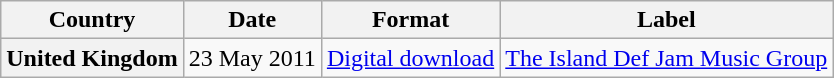<table class="wikitable plainrowheaders">
<tr>
<th scope="col">Country</th>
<th scope="col">Date</th>
<th scope="col">Format</th>
<th scope="col">Label</th>
</tr>
<tr>
<th scope="row">United Kingdom</th>
<td>23 May 2011</td>
<td><a href='#'>Digital download</a></td>
<td><a href='#'>The Island Def Jam Music Group</a></td>
</tr>
</table>
